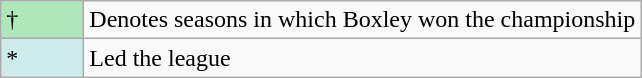<table class="wikitable">
<tr>
<td style="background:#afe6ba; width:3em;">†</td>
<td>Denotes seasons in which Boxley won the championship</td>
</tr>
<tr>
<td style="background:#CFECEC; width:1em">*</td>
<td>Led the league</td>
</tr>
</table>
